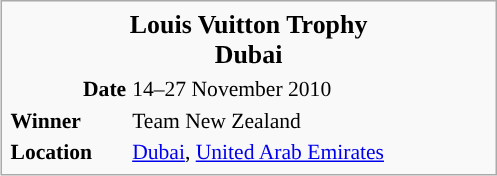<table class="infobox" style="width: 23em; font-size: 90%">
<tr>
<th colspan="2" style="text-align: center; font-size: larger;"><strong>Louis Vuitton Trophy</strong><br><strong>Dubai</strong></th>
</tr>
<tr>
<td style="text-align: right;"><strong>Date</strong></td>
<td>14–27 November 2010</td>
</tr>
<tr>
<td><strong>Winner</strong></td>
<td> Team New Zealand</td>
</tr>
<tr>
<td><strong>Location</strong></td>
<td><a href='#'>Dubai</a>, <a href='#'>United Arab Emirates</a></td>
</tr>
</table>
